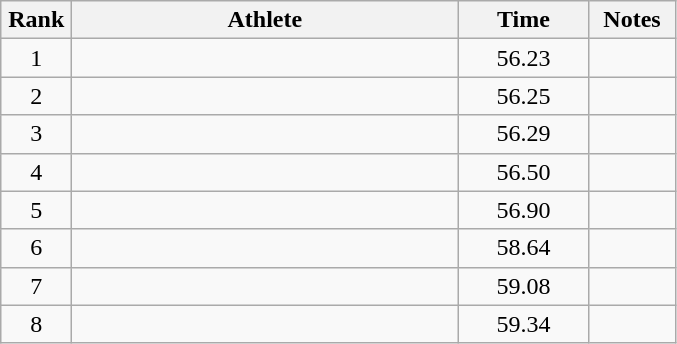<table class="wikitable" style="text-align:center">
<tr>
<th width=40>Rank</th>
<th width=250>Athlete</th>
<th width=80>Time</th>
<th width=50>Notes</th>
</tr>
<tr>
<td>1</td>
<td align=left></td>
<td>56.23</td>
<td></td>
</tr>
<tr>
<td>2</td>
<td align=left></td>
<td>56.25</td>
<td></td>
</tr>
<tr>
<td>3</td>
<td align=left></td>
<td>56.29</td>
<td></td>
</tr>
<tr>
<td>4</td>
<td align=left></td>
<td>56.50</td>
<td></td>
</tr>
<tr>
<td>5</td>
<td align=left></td>
<td>56.90</td>
<td></td>
</tr>
<tr>
<td>6</td>
<td align=left></td>
<td>58.64</td>
<td></td>
</tr>
<tr>
<td>7</td>
<td align=left></td>
<td>59.08</td>
<td></td>
</tr>
<tr>
<td>8</td>
<td align=left></td>
<td>59.34</td>
<td></td>
</tr>
</table>
